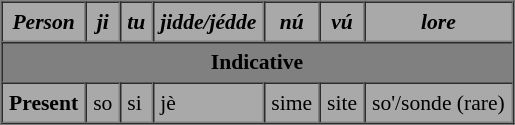<table border="1" cellpadding="4" cellspacing="0" style="background: darkgray; font-size: 90%;">
<tr>
<th><em>Person</em></th>
<th><em>ji</em></th>
<th><em>tu</em></th>
<th><em>jidde/jédde</em></th>
<th><em>nú</em></th>
<th><em>vú</em></th>
<th><em>lore</em></th>
</tr>
<tr>
<th style="background:gray" colspan="7">Indicative</th>
</tr>
<tr>
<td><strong>Present</strong></td>
<td>so</td>
<td>si</td>
<td>jè</td>
<td>sime</td>
<td>site</td>
<td>so'/sonde (rare)</td>
</tr>
<tr>
</tr>
</table>
